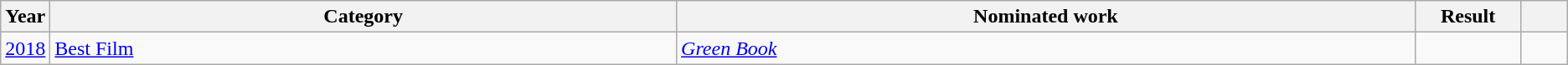<table class="wikitable sortable">
<tr>
<th scope="col" style="width:1em;">Year</th>
<th scope="col" style="width:33em;">Category</th>
<th scope="col" style="width:39em;">Nominated work</th>
<th scope="col" style="width:5em;">Result</th>
<th scope="col" style="width:2em;" class="unsortable"></th>
</tr>
<tr>
<td><a href='#'>2018</a></td>
<td><a href='#'>Best Film</a></td>
<td><em><a href='#'>Green Book</a></em></td>
<td></td>
<td style="text-align:center;"></td>
</tr>
</table>
